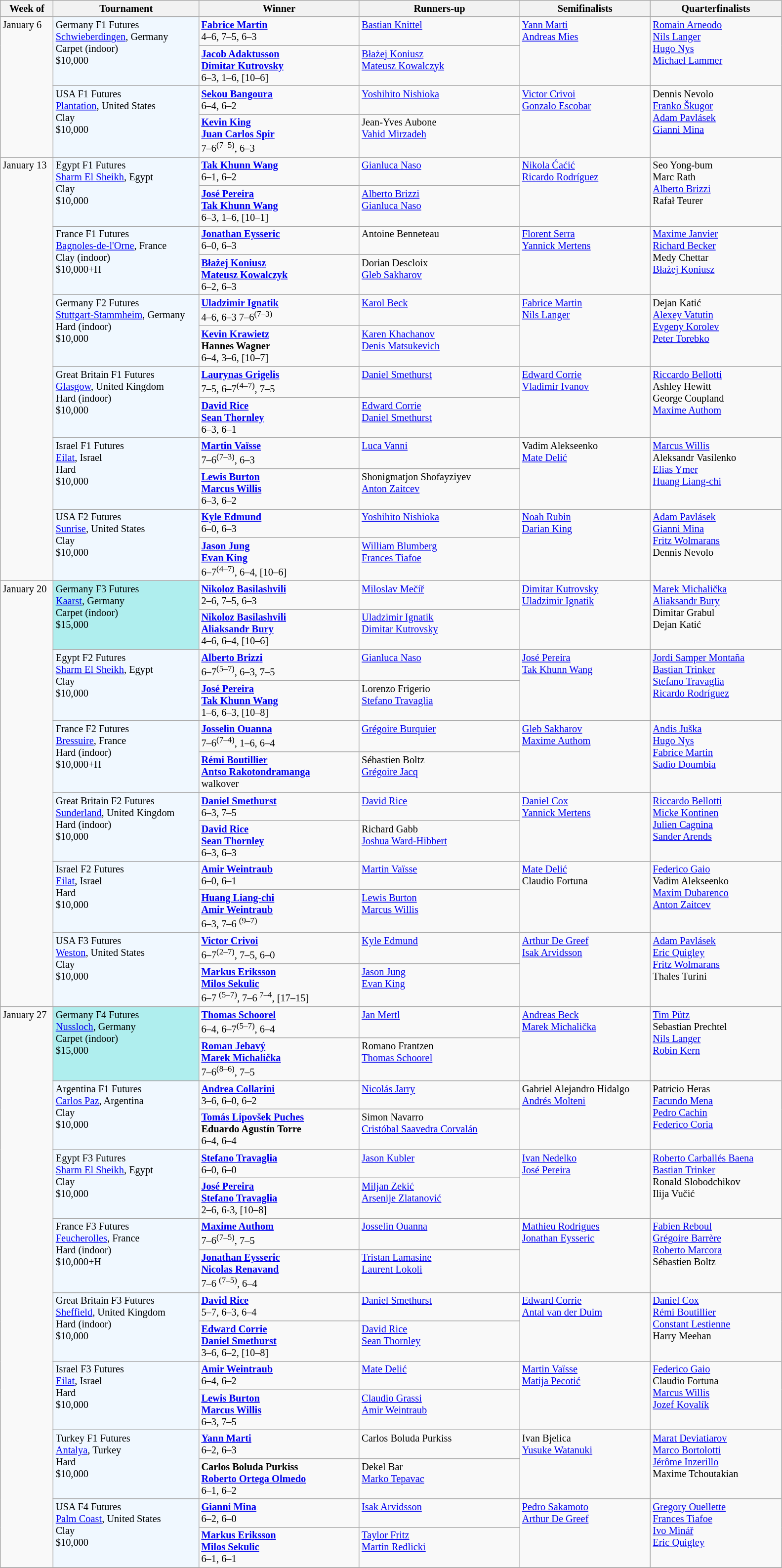<table class="wikitable" style="font-size:85%;">
<tr>
<th width="65">Week of</th>
<th style="width:190px;">Tournament</th>
<th style="width:210px;">Winner</th>
<th style="width:210px;">Runners-up</th>
<th style="width:170px;">Semifinalists</th>
<th style="width:170px;">Quarterfinalists</th>
</tr>
<tr valign=top>
<td rowspan=4>January 6</td>
<td rowspan="2" style="background:#f0f8ff;">Germany F1 Futures<br><a href='#'>Schwieberdingen</a>, Germany <br> Carpet (indoor)<br>$10,000 <br> </td>
<td> <strong><a href='#'>Fabrice Martin</a></strong><br>4–6, 7–5, 6–3</td>
<td> <a href='#'>Bastian Knittel</a></td>
<td rowspan=2> <a href='#'>Yann Marti</a><br> <a href='#'>Andreas Mies</a></td>
<td rowspan=2> <a href='#'>Romain Arneodo</a><br> <a href='#'>Nils Langer</a><br> <a href='#'>Hugo Nys</a><br> <a href='#'>Michael Lammer</a></td>
</tr>
<tr valign=top>
<td> <strong><a href='#'>Jacob Adaktusson</a></strong> <br>  <strong><a href='#'>Dimitar Kutrovsky</a></strong> <br> 6–3, 1–6, [10–6]</td>
<td> <a href='#'>Błażej Koniusz</a> <br>  <a href='#'>Mateusz Kowalczyk</a></td>
</tr>
<tr valign=top>
<td rowspan="2" style="background:#f0f8ff;">USA F1 Futures <br><a href='#'>Plantation</a>, United States<br> Clay <br> $10,000 <br> </td>
<td> <strong><a href='#'>Sekou Bangoura</a></strong> <br> 6–4, 6–2</td>
<td> <a href='#'>Yoshihito Nishioka</a></td>
<td rowspan=2> <a href='#'>Victor Crivoi</a> <br>  <a href='#'>Gonzalo Escobar</a></td>
<td rowspan=2> Dennis Nevolo <br>  <a href='#'>Franko Škugor</a> <br>  <a href='#'>Adam Pavlásek</a> <br>  <a href='#'>Gianni Mina</a></td>
</tr>
<tr valign=top>
<td> <strong><a href='#'>Kevin King</a> <br>  <a href='#'>Juan Carlos Spir</a></strong> <br> 7–6<sup>(7–5)</sup>, 6–3</td>
<td> Jean-Yves Aubone <br>  <a href='#'>Vahid Mirzadeh</a></td>
</tr>
<tr valign=top>
<td rowspan=12>January 13</td>
<td rowspan="2" style="background:#f0f8ff;">Egypt F1 Futures <br><a href='#'>Sharm El Sheikh</a>, Egypt <br> Clay <br> $10,000</td>
<td> <strong><a href='#'>Tak Khunn Wang</a></strong> <br> 6–1, 6–2</td>
<td> <a href='#'>Gianluca Naso</a></td>
<td rowspan=2> <a href='#'>Nikola Ćaćić</a> <br>  <a href='#'>Ricardo Rodríguez</a></td>
<td rowspan=2> Seo Yong-bum <br>  Marc Rath <br>  <a href='#'>Alberto Brizzi</a> <br>  Rafał Teurer</td>
</tr>
<tr valign=top>
<td> <strong><a href='#'>José Pereira</a> <br>  <a href='#'>Tak Khunn Wang</a></strong> <br> 6–3, 1–6, [10–1]</td>
<td> <a href='#'>Alberto Brizzi</a> <br>  <a href='#'>Gianluca Naso</a></td>
</tr>
<tr valign=top>
<td rowspan="2" style="background:#f0f8ff;">France F1 Futures<br><a href='#'>Bagnoles-de-l'Orne</a>, France <br> Clay (indoor)<br> $10,000+H</td>
<td> <strong><a href='#'>Jonathan Eysseric</a></strong> <br> 6–0, 6–3</td>
<td> Antoine Benneteau</td>
<td rowspan=2> <a href='#'>Florent Serra</a> <br>  <a href='#'>Yannick Mertens</a></td>
<td rowspan=2> <a href='#'>Maxime Janvier</a> <br>  <a href='#'>Richard Becker</a> <br>  Medy Chettar <br>  <a href='#'>Błażej Koniusz</a></td>
</tr>
<tr valign=top>
<td> <strong><a href='#'>Błażej Koniusz</a> <br>  <a href='#'>Mateusz Kowalczyk</a></strong> <br> 6–2, 6–3</td>
<td> Dorian Descloix <br>  <a href='#'>Gleb Sakharov</a></td>
</tr>
<tr valign=top>
<td rowspan="2" style="background:#f0f8ff;">Germany F2 Futures <br><a href='#'>Stuttgart-Stammheim</a>, Germany <br> Hard (indoor)<br> $10,000</td>
<td> <strong><a href='#'>Uladzimir Ignatik</a></strong> <br> 4–6, 6–3 7–6<sup>(7–3)</sup></td>
<td> <a href='#'>Karol Beck</a></td>
<td rowspan=2> <a href='#'>Fabrice Martin</a> <br>  <a href='#'>Nils Langer</a></td>
<td rowspan=2> Dejan Katić <br>  <a href='#'>Alexey Vatutin</a> <br>  <a href='#'>Evgeny Korolev</a> <br>  <a href='#'>Peter Torebko</a></td>
</tr>
<tr valign=top>
<td> <strong><a href='#'>Kevin Krawietz</a></strong> <br>  <strong>Hannes Wagner</strong> <br> 6–4, 3–6, [10–7]</td>
<td> <a href='#'>Karen Khachanov</a> <br>  <a href='#'>Denis Matsukevich</a></td>
</tr>
<tr valign=top>
<td rowspan="2" style="background:#f0f8ff;">Great Britain F1 Futures <br><a href='#'>Glasgow</a>, United Kingdom <br> Hard (indoor)<br> $10,000</td>
<td> <strong><a href='#'>Laurynas Grigelis</a></strong> <br> 7–5, 6–7<sup>(4–7)</sup>, 7–5</td>
<td> <a href='#'>Daniel Smethurst</a></td>
<td rowspan=2> <a href='#'>Edward Corrie</a> <br>  <a href='#'>Vladimir Ivanov</a></td>
<td rowspan=2> <a href='#'>Riccardo Bellotti</a> <br>  Ashley Hewitt <br>  George Coupland <br>  <a href='#'>Maxime Authom</a></td>
</tr>
<tr valign=top>
<td> <strong><a href='#'>David Rice</a> <br>  <a href='#'>Sean Thornley</a></strong> <br> 6–3, 6–1</td>
<td> <a href='#'>Edward Corrie</a> <br>  <a href='#'>Daniel Smethurst</a></td>
</tr>
<tr valign=top>
<td rowspan="2" style="background:#f0f8ff;">Israel F1 Futures <br><a href='#'>Eilat</a>, Israel <br> Hard <br> $10,000</td>
<td> <strong><a href='#'>Martin Vaïsse</a></strong> <br> 7–6<sup>(7–3)</sup>, 6–3</td>
<td> <a href='#'>Luca Vanni</a></td>
<td rowspan=2> Vadim Alekseenko <br>  <a href='#'>Mate Delić</a></td>
<td rowspan=2> <a href='#'>Marcus Willis</a> <br>  Aleksandr Vasilenko <br>  <a href='#'>Elias Ymer</a> <br>  <a href='#'>Huang Liang-chi</a></td>
</tr>
<tr valign=top>
<td> <strong><a href='#'>Lewis Burton</a> <br>  <a href='#'>Marcus Willis</a></strong> <br> 6–3, 6–2</td>
<td> Shonigmatjon Shofayziyev <br>  <a href='#'>Anton Zaitcev</a></td>
</tr>
<tr valign=top>
<td rowspan="2" style="background:#f0f8ff;">USA F2 Futures <br><a href='#'>Sunrise</a>, United States <br> Clay <br> $10,000</td>
<td> <strong><a href='#'>Kyle Edmund</a></strong> <br> 6–0, 6–3</td>
<td> <a href='#'>Yoshihito Nishioka</a></td>
<td rowspan=2> <a href='#'>Noah Rubin</a> <br>  <a href='#'>Darian King</a></td>
<td rowspan=2> <a href='#'>Adam Pavlásek</a> <br>  <a href='#'>Gianni Mina</a> <br>  <a href='#'>Fritz Wolmarans</a> <br>  Dennis Nevolo</td>
</tr>
<tr valign=top>
<td> <strong><a href='#'>Jason Jung</a> <br>  <a href='#'>Evan King</a></strong> <br> 6–7<sup>(4–7)</sup>, 6–4, [10–6]</td>
<td> <a href='#'>William Blumberg</a> <br>  <a href='#'>Frances Tiafoe</a></td>
</tr>
<tr valign=top>
<td rowspan=12>January 20</td>
<td rowspan="2" style="background:#afeeee;">Germany F3 Futures <br><a href='#'>Kaarst</a>, Germany <br> Carpet (indoor)<br> $15,000</td>
<td> <strong><a href='#'>Nikoloz Basilashvili</a></strong> <br> 2–6, 7–5, 6–3</td>
<td> <a href='#'>Miloslav Mečíř</a></td>
<td rowspan=2> <a href='#'>Dimitar Kutrovsky</a> <br>  <a href='#'>Uladzimir Ignatik</a></td>
<td rowspan=2> <a href='#'>Marek Michalička</a> <br>  <a href='#'>Aliaksandr Bury</a> <br>  Dimitar Grabul <br>  Dejan Katić</td>
</tr>
<tr valign=top>
<td> <strong><a href='#'>Nikoloz Basilashvili</a></strong> <br>  <strong><a href='#'>Aliaksandr Bury</a></strong> <br> 4–6, 6–4, [10–6]</td>
<td> <a href='#'>Uladzimir Ignatik</a> <br>  <a href='#'>Dimitar Kutrovsky</a></td>
</tr>
<tr valign=top>
<td rowspan="2" style="background:#f0f8ff;">Egypt F2 Futures <br> <a href='#'>Sharm El Sheikh</a>, Egypt <br> Clay <br> $10,000</td>
<td> <strong><a href='#'>Alberto Brizzi</a></strong> <br> 6–7<sup>(5–7)</sup>, 6–3, 7–5</td>
<td> <a href='#'>Gianluca Naso</a></td>
<td rowspan=2> <a href='#'>José Pereira</a> <br>  <a href='#'>Tak Khunn Wang</a></td>
<td rowspan=2> <a href='#'>Jordi Samper Montaña</a> <br>  <a href='#'>Bastian Trinker</a> <br>  <a href='#'>Stefano Travaglia</a> <br>  <a href='#'>Ricardo Rodríguez</a></td>
</tr>
<tr valign=top>
<td> <strong><a href='#'>José Pereira</a> <br>  <a href='#'>Tak Khunn Wang</a></strong> <br> 1–6, 6–3, [10–8]</td>
<td> Lorenzo Frigerio <br>  <a href='#'>Stefano Travaglia</a></td>
</tr>
<tr valign=top>
<td rowspan="2" style="background:#f0f8ff;">France F2 Futures <br> <a href='#'>Bressuire</a>, France <br> Hard (indoor)<br> $10,000+H</td>
<td> <strong><a href='#'>Josselin Ouanna</a></strong> <br> 7–6<sup>(7–4)</sup>, 1–6, 6–4</td>
<td> <a href='#'>Grégoire Burquier</a></td>
<td rowspan=2> <a href='#'>Gleb Sakharov</a> <br>  <a href='#'>Maxime Authom</a></td>
<td rowspan=2> <a href='#'>Andis Juška</a> <br>  <a href='#'>Hugo Nys</a> <br>  <a href='#'>Fabrice Martin</a> <br>  <a href='#'>Sadio Doumbia</a></td>
</tr>
<tr valign=top>
<td> <strong><a href='#'>Rémi Boutillier</a> <br>  <a href='#'>Antso Rakotondramanga</a></strong> <br> walkover</td>
<td> Sébastien Boltz <br>  <a href='#'>Grégoire Jacq</a></td>
</tr>
<tr valign=top>
<td rowspan="2" style="background:#f0f8ff;">Great Britain F2 Futures <br> <a href='#'>Sunderland</a>, United Kingdom <br> Hard (indoor)<br> $10,000</td>
<td> <strong><a href='#'>Daniel Smethurst</a></strong> <br> 6–3, 7–5</td>
<td> <a href='#'>David Rice</a></td>
<td rowspan=2> <a href='#'>Daniel Cox</a> <br>  <a href='#'>Yannick Mertens</a></td>
<td rowspan=2> <a href='#'>Riccardo Bellotti</a> <br>  <a href='#'>Micke Kontinen</a> <br>  <a href='#'>Julien Cagnina</a> <br>  <a href='#'>Sander Arends</a></td>
</tr>
<tr valign=top>
<td> <strong><a href='#'>David Rice</a> <br>  <a href='#'>Sean Thornley</a></strong> <br> 6–3, 6–3</td>
<td> Richard Gabb <br>  <a href='#'>Joshua Ward-Hibbert</a></td>
</tr>
<tr valign=top>
<td rowspan="2" style="background:#f0f8ff;">Israel F2 Futures <br> <a href='#'>Eilat</a>, Israel <br> Hard <br> $10,000</td>
<td> <strong><a href='#'>Amir Weintraub</a></strong> <br> 6–0, 6–1</td>
<td> <a href='#'>Martin Vaïsse</a></td>
<td rowspan=2> <a href='#'>Mate Delić</a> <br>  Claudio Fortuna</td>
<td rowspan=2> <a href='#'>Federico Gaio</a> <br>  Vadim Alekseenko<br>  <a href='#'>Maxim Dubarenco</a> <br>  <a href='#'>Anton Zaitcev</a></td>
</tr>
<tr valign=top>
<td> <strong><a href='#'>Huang Liang-chi</a> <br>  <a href='#'>Amir Weintraub</a></strong> <br> 6–3, 7–6 <sup>(9–7)</sup></td>
<td> <a href='#'>Lewis Burton</a> <br>  <a href='#'>Marcus Willis</a></td>
</tr>
<tr valign=top>
<td rowspan="2" style="background:#f0f8ff;">USA F3 Futures <br> <a href='#'>Weston</a>, United States <br> Clay <br> $10,000</td>
<td> <strong><a href='#'>Victor Crivoi</a></strong> <br> 6–7<sup>(2–7)</sup>, 7–5, 6–0</td>
<td> <a href='#'>Kyle Edmund</a></td>
<td rowspan=2> <a href='#'>Arthur De Greef</a> <br>  <a href='#'>Isak Arvidsson</a></td>
<td rowspan=2> <a href='#'>Adam Pavlásek</a> <br>  <a href='#'>Eric Quigley</a> <br>  <a href='#'>Fritz Wolmarans</a> <br>  Thales Turini</td>
</tr>
<tr valign=top>
<td> <strong><a href='#'>Markus Eriksson</a> <br>  <a href='#'>Milos Sekulic</a></strong> <br> 6–7 <sup>(5–7)</sup>, 7–6<sup> 7–4</sup>, [17–15]</td>
<td> <a href='#'>Jason Jung</a> <br>  <a href='#'>Evan King</a></td>
</tr>
<tr valign=top>
<td rowspan=16>January 27</td>
<td rowspan="2" style="background:#afeeee;">Germany F4 Futures <br> <a href='#'>Nussloch</a>, Germany <br> Carpet (indoor)<br> $15,000</td>
<td> <strong><a href='#'>Thomas Schoorel</a></strong> <br> 6–4, 6–7<sup>(5–7)</sup>, 6–4</td>
<td> <a href='#'>Jan Mertl</a></td>
<td rowspan=2> <a href='#'>Andreas Beck</a> <br>  <a href='#'>Marek Michalička</a></td>
<td rowspan=2> <a href='#'>Tim Pütz</a> <br>  Sebastian Prechtel <br>  <a href='#'>Nils Langer</a> <br>  <a href='#'>Robin Kern</a></td>
</tr>
<tr valign=top>
<td> <strong><a href='#'>Roman Jebavý</a> <br>  <a href='#'>Marek Michalička</a></strong> <br> 7–6<sup>(8–6)</sup>, 7–5</td>
<td> Romano Frantzen <br>  <a href='#'>Thomas Schoorel</a></td>
</tr>
<tr valign=top>
<td rowspan="2" style="background:#f0f8ff;">Argentina F1 Futures <br> <a href='#'>Carlos Paz</a>, Argentina <br> Clay <br> $10,000</td>
<td> <strong><a href='#'>Andrea Collarini</a></strong> <br> 3–6, 6–0, 6–2</td>
<td> <a href='#'>Nicolás Jarry</a></td>
<td rowspan=2> Gabriel Alejandro Hidalgo <br>  <a href='#'>Andrés Molteni</a></td>
<td rowspan=2> Patricio Heras <br>  <a href='#'>Facundo Mena</a> <br>  <a href='#'>Pedro Cachin</a> <br>  <a href='#'>Federico Coria</a></td>
</tr>
<tr valign=top>
<td> <strong><a href='#'>Tomás Lipovšek Puches</a> <br>  Eduardo Agustín Torre</strong> <br> 6–4, 6–4</td>
<td> Simon Navarro <br>  <a href='#'>Cristóbal Saavedra Corvalán</a></td>
</tr>
<tr valign=top>
<td rowspan="2" style="background:#f0f8ff;">Egypt F3 Futures <br> <a href='#'>Sharm El Sheikh</a>, Egypt <br> Clay <br> $10,000</td>
<td> <strong><a href='#'>Stefano Travaglia</a></strong> <br> 6–0, 6–0</td>
<td> <a href='#'>Jason Kubler</a></td>
<td rowspan=2> <a href='#'>Ivan Nedelko</a> <br>  <a href='#'>José Pereira</a></td>
<td rowspan=2> <a href='#'>Roberto Carballés Baena</a> <br>  <a href='#'>Bastian Trinker</a> <br>  Ronald Slobodchikov <br>  Ilija Vučić</td>
</tr>
<tr valign=top>
<td> <strong><a href='#'>José Pereira</a> <br>  <a href='#'>Stefano Travaglia</a></strong> <br> 2–6, 6-3, [10–8]</td>
<td> <a href='#'>Miljan Zekić</a> <br>  <a href='#'>Arsenije Zlatanović</a></td>
</tr>
<tr valign=top>
<td rowspan="2" style="background:#f0f8ff;">France F3 Futures <br><a href='#'>Feucherolles</a>, France <br> Hard (indoor)<br> $10,000+H</td>
<td> <strong><a href='#'>Maxime Authom</a></strong> <br> 7–6<sup>(7–5)</sup>, 7–5</td>
<td> <a href='#'>Josselin Ouanna</a></td>
<td rowspan=2> <a href='#'>Mathieu Rodrigues</a> <br>  <a href='#'>Jonathan Eysseric</a></td>
<td rowspan=2> <a href='#'>Fabien Reboul</a> <br>  <a href='#'>Grégoire Barrère</a> <br>  <a href='#'>Roberto Marcora</a> <br>  Sébastien Boltz</td>
</tr>
<tr valign=top>
<td> <strong><a href='#'>Jonathan Eysseric</a></strong> <br>  <strong><a href='#'>Nicolas Renavand</a></strong> <br> 7–6 <sup>(7–5)</sup>, 6–4</td>
<td> <a href='#'>Tristan Lamasine</a> <br>  <a href='#'>Laurent Lokoli</a></td>
</tr>
<tr valign=top>
<td rowspan="2" style="background:#f0f8ff;">Great Britain F3 Futures <br><a href='#'>Sheffield</a>, United Kingdom <br>Hard (indoor)<br>$10,000</td>
<td> <strong><a href='#'>David Rice</a></strong> <br> 5–7, 6–3, 6–4</td>
<td> <a href='#'>Daniel Smethurst</a></td>
<td rowspan=2> <a href='#'>Edward Corrie</a> <br>  <a href='#'>Antal van der Duim</a></td>
<td rowspan=2> <a href='#'>Daniel Cox</a> <br>  <a href='#'>Rémi Boutillier</a> <br>  <a href='#'>Constant Lestienne</a> <br>  Harry Meehan</td>
</tr>
<tr valign=top>
<td> <strong><a href='#'>Edward Corrie</a></strong> <br>  <strong><a href='#'>Daniel Smethurst</a></strong><br> 3–6, 6–2, [10–8]</td>
<td> <a href='#'>David Rice</a> <br>  <a href='#'>Sean Thornley</a></td>
</tr>
<tr valign=top>
<td rowspan="2" style="background:#f0f8ff;">Israel F3 Futures <br> <a href='#'>Eilat</a>, Israel <br>Hard <br>$10,000</td>
<td> <strong><a href='#'>Amir Weintraub</a></strong> <br> 6–4, 6–2</td>
<td> <a href='#'>Mate Delić</a></td>
<td rowspan=2> <a href='#'>Martin Vaïsse</a> <br>  <a href='#'>Matija Pecotić</a></td>
<td rowspan=2> <a href='#'>Federico Gaio</a> <br>  Claudio Fortuna <br>  <a href='#'>Marcus Willis</a> <br>  <a href='#'>Jozef Kovalík</a></td>
</tr>
<tr valign=top>
<td> <strong><a href='#'>Lewis Burton</a></strong> <br>  <strong><a href='#'>Marcus Willis</a></strong><br> 6–3, 7–5</td>
<td> <a href='#'>Claudio Grassi</a> <br>  <a href='#'>Amir Weintraub</a></td>
</tr>
<tr valign=top>
<td rowspan="2" style="background:#f0f8ff;">Turkey F1 Futures <br> <a href='#'>Antalya</a>, Turkey <br> Hard <br> $10,000</td>
<td> <strong><a href='#'>Yann Marti</a></strong> <br> 6–2, 6–3</td>
<td> Carlos Boluda Purkiss</td>
<td rowspan=2> Ivan Bjelica <br>  <a href='#'>Yusuke Watanuki</a></td>
<td rowspan=2> <a href='#'>Marat Deviatiarov</a> <br>  <a href='#'>Marco Bortolotti</a> <br>  <a href='#'>Jérôme Inzerillo</a> <br>  Maxime Tchoutakian</td>
</tr>
<tr valign=top>
<td> <strong>Carlos Boluda Purkiss <br>  <a href='#'>Roberto Ortega Olmedo</a></strong> <br> 6–1, 6–2</td>
<td> Dekel Bar <br>  <a href='#'>Marko Tepavac</a></td>
</tr>
<tr valign=top>
<td rowspan="2" style="background:#f0f8ff;">USA F4 Futures <br><a href='#'>Palm Coast</a>, United States <br> Clay <br> $10,000</td>
<td> <strong><a href='#'>Gianni Mina</a></strong> <br> 6–2, 6–0</td>
<td> <a href='#'>Isak Arvidsson</a></td>
<td rowspan=2> <a href='#'>Pedro Sakamoto</a> <br>  <a href='#'>Arthur De Greef</a></td>
<td rowspan=2> <a href='#'>Gregory Ouellette</a> <br>  <a href='#'>Frances Tiafoe</a> <br>  <a href='#'>Ivo Minář</a> <br>  <a href='#'>Eric Quigley</a></td>
</tr>
<tr valign=top>
<td> <strong><a href='#'>Markus Eriksson</a></strong> <br>  <strong><a href='#'>Milos Sekulic</a></strong> <br> 6–1, 6–1</td>
<td> <a href='#'>Taylor Fritz</a> <br>  <a href='#'>Martin Redlicki</a></td>
</tr>
<tr valign=top>
</tr>
</table>
